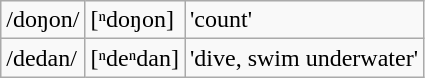<table class="wikitable">
<tr>
<td>/doŋon/</td>
<td>[ⁿdoŋon]</td>
<td>'count'</td>
</tr>
<tr>
<td>/dedan/</td>
<td>[ⁿdeⁿdan]</td>
<td>'dive, swim underwater'</td>
</tr>
</table>
